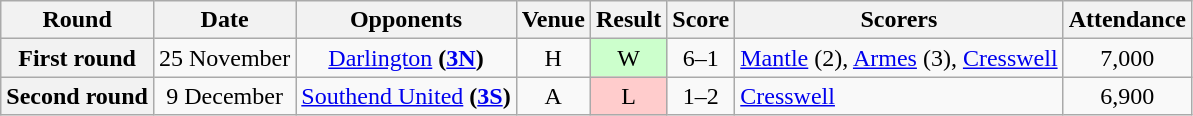<table class="wikitable" style="text-align:center">
<tr>
<th>Round</th>
<th>Date</th>
<th>Opponents</th>
<th>Venue</th>
<th>Result</th>
<th>Score</th>
<th>Scorers</th>
<th>Attendance</th>
</tr>
<tr>
<th>First round</th>
<td>25 November</td>
<td><a href='#'>Darlington</a> <strong>(<a href='#'>3N</a>)</strong></td>
<td>H</td>
<td style="background-color:#CCFFCC">W</td>
<td>6–1</td>
<td align="left"><a href='#'>Mantle</a> (2), <a href='#'>Armes</a> (3), <a href='#'>Cresswell</a></td>
<td>7,000</td>
</tr>
<tr>
<th>Second round</th>
<td>9 December</td>
<td><a href='#'>Southend United</a> <strong>(<a href='#'>3S</a>)</strong></td>
<td>A</td>
<td style="background-color:#FFCCCC">L</td>
<td>1–2</td>
<td align="left"><a href='#'>Cresswell</a></td>
<td>6,900</td>
</tr>
</table>
